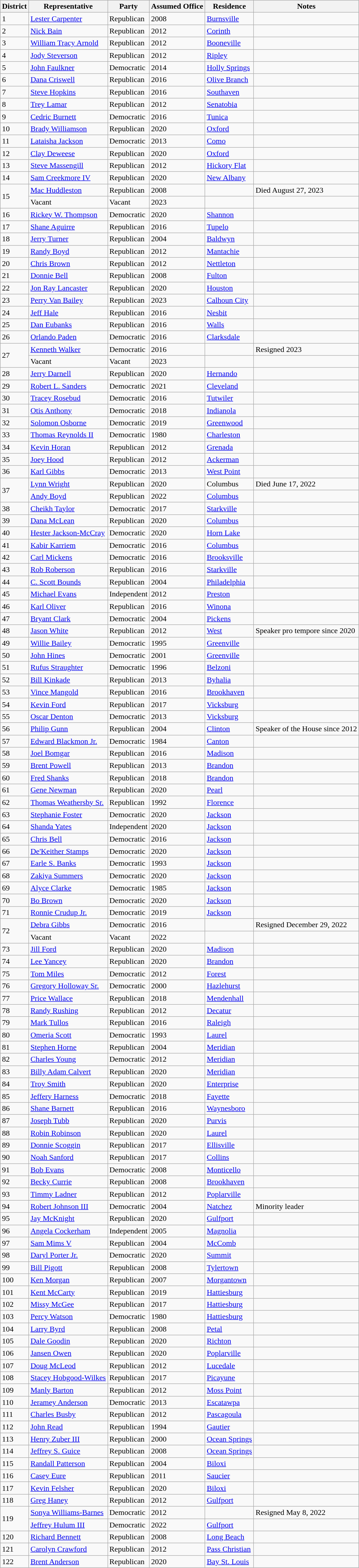<table class="wikitable sortable">
<tr>
<th>District</th>
<th>Representative</th>
<th>Party</th>
<th>Assumed Office</th>
<th>Residence</th>
<th>Notes</th>
</tr>
<tr>
<td>1</td>
<td><a href='#'>Lester Carpenter</a></td>
<td>Republican</td>
<td>2008</td>
<td><a href='#'>Burnsville</a></td>
<td></td>
</tr>
<tr>
<td>2</td>
<td><a href='#'>Nick Bain</a></td>
<td>Republican</td>
<td>2012</td>
<td><a href='#'>Corinth</a></td>
<td></td>
</tr>
<tr>
<td>3</td>
<td><a href='#'>William Tracy Arnold</a></td>
<td>Republican</td>
<td>2012</td>
<td><a href='#'>Booneville</a></td>
<td></td>
</tr>
<tr>
<td>4</td>
<td><a href='#'>Jody Steverson</a></td>
<td>Republican</td>
<td>2012</td>
<td><a href='#'>Ripley</a></td>
<td></td>
</tr>
<tr>
<td>5</td>
<td><a href='#'>John Faulkner</a></td>
<td>Democratic</td>
<td>2014</td>
<td><a href='#'>Holly Springs</a></td>
<td></td>
</tr>
<tr>
<td>6</td>
<td><a href='#'>Dana Criswell</a></td>
<td>Republican</td>
<td>2016</td>
<td><a href='#'>Olive Branch</a></td>
<td></td>
</tr>
<tr>
<td>7</td>
<td><a href='#'>Steve Hopkins</a></td>
<td>Republican</td>
<td>2016</td>
<td><a href='#'>Southaven</a></td>
<td></td>
</tr>
<tr>
<td>8</td>
<td><a href='#'>Trey Lamar</a></td>
<td>Republican</td>
<td>2012</td>
<td><a href='#'>Senatobia</a></td>
<td></td>
</tr>
<tr>
<td>9</td>
<td><a href='#'>Cedric Burnett</a></td>
<td>Democratic</td>
<td>2016</td>
<td><a href='#'>Tunica</a></td>
<td></td>
</tr>
<tr>
<td>10</td>
<td><a href='#'>Brady Williamson</a></td>
<td>Republican</td>
<td>2020</td>
<td><a href='#'>Oxford</a></td>
<td></td>
</tr>
<tr>
<td>11</td>
<td><a href='#'>Lataisha Jackson</a></td>
<td>Democratic</td>
<td>2013</td>
<td><a href='#'>Como</a></td>
<td></td>
</tr>
<tr>
<td>12</td>
<td><a href='#'>Clay Deweese</a></td>
<td>Republican</td>
<td>2020</td>
<td><a href='#'>Oxford</a></td>
<td></td>
</tr>
<tr>
<td>13</td>
<td><a href='#'>Steve Massengill</a></td>
<td>Republican</td>
<td>2012</td>
<td><a href='#'>Hickory Flat</a></td>
<td></td>
</tr>
<tr>
<td>14</td>
<td><a href='#'>Sam Creekmore IV</a></td>
<td>Republican</td>
<td>2020</td>
<td><a href='#'>New Albany</a></td>
<td></td>
</tr>
<tr>
<td rowspan="2">15</td>
<td><a href='#'>Mac Huddleston</a></td>
<td>Republican</td>
<td>2008</td>
<td></td>
<td>Died August 27, 2023</td>
</tr>
<tr>
<td>Vacant</td>
<td>Vacant</td>
<td>2023</td>
<td></td>
<td></td>
</tr>
<tr>
<td>16</td>
<td><a href='#'>Rickey W. Thompson</a></td>
<td>Democratic</td>
<td>2020</td>
<td><a href='#'>Shannon</a></td>
<td></td>
</tr>
<tr>
<td>17</td>
<td><a href='#'>Shane Aguirre</a></td>
<td>Republican</td>
<td>2016</td>
<td><a href='#'>Tupelo</a></td>
<td></td>
</tr>
<tr>
<td>18</td>
<td><a href='#'>Jerry Turner</a></td>
<td>Republican</td>
<td>2004</td>
<td><a href='#'>Baldwyn</a></td>
<td></td>
</tr>
<tr>
<td>19</td>
<td><a href='#'>Randy Boyd</a></td>
<td>Republican</td>
<td>2012</td>
<td><a href='#'>Mantachie</a></td>
<td></td>
</tr>
<tr>
<td>20</td>
<td><a href='#'>Chris Brown</a></td>
<td>Republican</td>
<td>2012</td>
<td><a href='#'>Nettleton</a></td>
<td></td>
</tr>
<tr>
<td>21</td>
<td><a href='#'>Donnie Bell</a></td>
<td>Republican</td>
<td>2008</td>
<td><a href='#'>Fulton</a></td>
<td></td>
</tr>
<tr>
<td>22</td>
<td><a href='#'>Jon Ray Lancaster</a></td>
<td>Republican</td>
<td>2020</td>
<td><a href='#'>Houston</a></td>
<td></td>
</tr>
<tr>
<td>23</td>
<td><a href='#'>Perry Van Bailey</a></td>
<td>Republican</td>
<td>2023</td>
<td><a href='#'>Calhoun City</a></td>
<td></td>
</tr>
<tr>
<td>24</td>
<td><a href='#'>Jeff Hale</a></td>
<td>Republican</td>
<td>2016</td>
<td><a href='#'>Nesbit</a></td>
<td></td>
</tr>
<tr>
<td>25</td>
<td><a href='#'>Dan Eubanks</a></td>
<td>Republican</td>
<td>2016</td>
<td><a href='#'>Walls</a></td>
<td></td>
</tr>
<tr>
<td>26</td>
<td><a href='#'>Orlando Paden</a></td>
<td>Democratic</td>
<td>2016</td>
<td><a href='#'>Clarksdale</a></td>
<td></td>
</tr>
<tr>
<td rowspan="2">27</td>
<td><a href='#'>Kenneth Walker</a></td>
<td>Democratic</td>
<td>2016</td>
<td></td>
<td>Resigned 2023</td>
</tr>
<tr>
<td>Vacant</td>
<td>Vacant</td>
<td>2023</td>
<td></td>
<td></td>
</tr>
<tr>
<td>28</td>
<td><a href='#'>Jerry Darnell</a></td>
<td>Republican</td>
<td>2020</td>
<td><a href='#'>Hernando</a></td>
<td></td>
</tr>
<tr>
<td>29</td>
<td><a href='#'>Robert L. Sanders</a></td>
<td>Democratic</td>
<td>2021</td>
<td><a href='#'>Cleveland</a></td>
<td></td>
</tr>
<tr>
<td>30</td>
<td><a href='#'>Tracey Rosebud</a></td>
<td>Democratic</td>
<td>2016</td>
<td><a href='#'>Tutwiler</a></td>
<td></td>
</tr>
<tr>
<td>31</td>
<td><a href='#'>Otis Anthony</a></td>
<td>Democratic</td>
<td>2018</td>
<td><a href='#'>Indianola</a></td>
<td></td>
</tr>
<tr>
<td>32</td>
<td><a href='#'>Solomon Osborne</a></td>
<td>Democratic</td>
<td>2019</td>
<td><a href='#'>Greenwood</a></td>
<td></td>
</tr>
<tr>
<td>33</td>
<td><a href='#'>Thomas Reynolds II</a></td>
<td>Democratic</td>
<td>1980</td>
<td><a href='#'>Charleston</a></td>
<td></td>
</tr>
<tr>
<td>34</td>
<td><a href='#'>Kevin Horan</a></td>
<td>Republican</td>
<td>2012</td>
<td><a href='#'>Grenada</a></td>
<td></td>
</tr>
<tr>
<td>35</td>
<td><a href='#'>Joey Hood</a></td>
<td>Republican</td>
<td>2012</td>
<td><a href='#'>Ackerman</a></td>
<td></td>
</tr>
<tr>
<td>36</td>
<td><a href='#'>Karl Gibbs</a></td>
<td>Democratic</td>
<td>2013</td>
<td><a href='#'>West Point</a></td>
<td></td>
</tr>
<tr>
<td rowspan="2">37</td>
<td><a href='#'>Lynn Wright</a></td>
<td>Republican</td>
<td>2020</td>
<td>Columbus</td>
<td>Died June 17, 2022</td>
</tr>
<tr>
<td><a href='#'>Andy Boyd</a></td>
<td>Republican</td>
<td>2022</td>
<td><a href='#'>Columbus</a></td>
<td></td>
</tr>
<tr>
<td>38</td>
<td><a href='#'>Cheikh Taylor</a></td>
<td>Democratic</td>
<td>2017</td>
<td><a href='#'>Starkville</a></td>
<td></td>
</tr>
<tr>
<td>39</td>
<td><a href='#'>Dana McLean</a></td>
<td>Republican</td>
<td>2020</td>
<td><a href='#'>Columbus</a></td>
<td></td>
</tr>
<tr>
<td>40</td>
<td><a href='#'>Hester Jackson-McCray</a></td>
<td>Democratic</td>
<td>2020</td>
<td><a href='#'>Horn Lake</a></td>
<td></td>
</tr>
<tr>
<td>41</td>
<td><a href='#'>Kabir Karriem</a></td>
<td>Democratic</td>
<td>2016</td>
<td><a href='#'>Columbus</a></td>
<td></td>
</tr>
<tr>
<td>42</td>
<td><a href='#'>Carl Mickens</a></td>
<td>Democratic</td>
<td>2016</td>
<td><a href='#'>Brooksville</a></td>
<td></td>
</tr>
<tr>
<td>43</td>
<td><a href='#'>Rob Roberson</a></td>
<td>Republican</td>
<td>2016</td>
<td><a href='#'>Starkville</a></td>
<td></td>
</tr>
<tr>
<td>44</td>
<td><a href='#'>C. Scott Bounds</a></td>
<td>Republican</td>
<td>2004</td>
<td><a href='#'>Philadelphia</a></td>
<td></td>
</tr>
<tr>
<td>45</td>
<td><a href='#'>Michael Evans</a></td>
<td>Independent</td>
<td>2012</td>
<td><a href='#'>Preston</a></td>
<td></td>
</tr>
<tr>
<td>46</td>
<td><a href='#'>Karl Oliver</a></td>
<td>Republican</td>
<td>2016</td>
<td><a href='#'>Winona</a></td>
<td></td>
</tr>
<tr>
<td>47</td>
<td><a href='#'>Bryant Clark</a></td>
<td>Democratic</td>
<td>2004</td>
<td><a href='#'>Pickens</a></td>
<td></td>
</tr>
<tr>
<td>48</td>
<td><a href='#'>Jason White</a></td>
<td>Republican</td>
<td>2012</td>
<td><a href='#'>West</a></td>
<td>Speaker pro tempore since 2020</td>
</tr>
<tr>
<td>49</td>
<td><a href='#'>Willie Bailey</a></td>
<td>Democratic</td>
<td>1995</td>
<td><a href='#'>Greenville</a></td>
<td></td>
</tr>
<tr>
<td>50</td>
<td><a href='#'>John Hines</a></td>
<td>Democratic</td>
<td>2001</td>
<td><a href='#'>Greenville</a></td>
<td></td>
</tr>
<tr>
<td>51</td>
<td><a href='#'>Rufus Straughter</a></td>
<td>Democratic</td>
<td>1996</td>
<td><a href='#'>Belzoni</a></td>
<td></td>
</tr>
<tr>
<td>52</td>
<td><a href='#'>Bill Kinkade</a></td>
<td>Republican</td>
<td>2013</td>
<td><a href='#'>Byhalia</a></td>
<td></td>
</tr>
<tr>
<td>53</td>
<td><a href='#'>Vince Mangold</a></td>
<td>Republican</td>
<td>2016</td>
<td><a href='#'>Brookhaven</a></td>
<td></td>
</tr>
<tr>
<td>54</td>
<td><a href='#'>Kevin Ford</a></td>
<td>Republican</td>
<td>2017</td>
<td><a href='#'>Vicksburg</a></td>
<td></td>
</tr>
<tr>
<td>55</td>
<td><a href='#'>Oscar Denton</a></td>
<td>Democratic</td>
<td>2013</td>
<td><a href='#'>Vicksburg</a></td>
<td></td>
</tr>
<tr>
<td>56</td>
<td><a href='#'>Philip Gunn</a></td>
<td>Republican</td>
<td>2004</td>
<td><a href='#'>Clinton</a></td>
<td>Speaker of the House since 2012</td>
</tr>
<tr>
<td>57</td>
<td><a href='#'>Edward Blackmon Jr.</a></td>
<td>Democratic</td>
<td>1984</td>
<td><a href='#'>Canton</a></td>
<td></td>
</tr>
<tr>
<td>58</td>
<td><a href='#'>Joel Bomgar</a></td>
<td>Republican</td>
<td>2016</td>
<td><a href='#'>Madison</a></td>
<td></td>
</tr>
<tr>
<td>59</td>
<td><a href='#'>Brent Powell</a></td>
<td>Republican</td>
<td>2013</td>
<td><a href='#'>Brandon</a></td>
<td></td>
</tr>
<tr>
<td>60</td>
<td><a href='#'>Fred Shanks</a></td>
<td>Republican</td>
<td>2018</td>
<td><a href='#'>Brandon</a></td>
<td></td>
</tr>
<tr>
<td>61</td>
<td><a href='#'>Gene Newman</a></td>
<td>Republican</td>
<td>2020</td>
<td><a href='#'>Pearl</a></td>
<td></td>
</tr>
<tr>
<td>62</td>
<td><a href='#'>Thomas Weathersby Sr.</a></td>
<td>Republican</td>
<td>1992</td>
<td><a href='#'>Florence</a></td>
<td></td>
</tr>
<tr>
<td>63</td>
<td><a href='#'>Stephanie Foster</a></td>
<td>Democratic</td>
<td>2020</td>
<td><a href='#'>Jackson</a></td>
<td></td>
</tr>
<tr>
<td>64</td>
<td><a href='#'>Shanda Yates</a></td>
<td>Independent</td>
<td>2020</td>
<td><a href='#'>Jackson</a></td>
<td></td>
</tr>
<tr>
<td>65</td>
<td><a href='#'>Chris Bell</a></td>
<td>Democratic</td>
<td>2016</td>
<td><a href='#'>Jackson</a></td>
<td></td>
</tr>
<tr>
<td>66</td>
<td><a href='#'>De'Keither Stamps</a></td>
<td>Democratic</td>
<td>2020</td>
<td><a href='#'>Jackson</a></td>
<td></td>
</tr>
<tr>
<td>67</td>
<td><a href='#'>Earle S. Banks</a></td>
<td>Democratic</td>
<td>1993</td>
<td><a href='#'>Jackson</a></td>
<td></td>
</tr>
<tr>
<td>68</td>
<td><a href='#'>Zakiya Summers</a></td>
<td>Democratic</td>
<td>2020</td>
<td><a href='#'>Jackson</a></td>
<td></td>
</tr>
<tr>
<td>69</td>
<td><a href='#'>Alyce Clarke</a></td>
<td>Democratic</td>
<td>1985</td>
<td><a href='#'>Jackson</a></td>
<td></td>
</tr>
<tr>
<td>70</td>
<td><a href='#'>Bo Brown</a></td>
<td>Democratic</td>
<td>2020</td>
<td><a href='#'>Jackson</a></td>
<td></td>
</tr>
<tr>
<td>71</td>
<td><a href='#'>Ronnie Crudup Jr.</a></td>
<td>Democratic</td>
<td>2019</td>
<td><a href='#'>Jackson</a></td>
<td></td>
</tr>
<tr>
<td rowspan="2">72</td>
<td><a href='#'>Debra Gibbs</a></td>
<td>Democratic</td>
<td>2016</td>
<td></td>
<td>Resigned December 29, 2022</td>
</tr>
<tr>
<td>Vacant</td>
<td>Vacant</td>
<td>2022</td>
<td></td>
<td></td>
</tr>
<tr>
<td>73</td>
<td><a href='#'>Jill Ford</a></td>
<td>Republican</td>
<td>2020</td>
<td><a href='#'>Madison</a></td>
<td></td>
</tr>
<tr>
<td>74</td>
<td><a href='#'>Lee Yancey</a></td>
<td>Republican</td>
<td>2020</td>
<td><a href='#'>Brandon</a></td>
<td></td>
</tr>
<tr>
<td>75</td>
<td><a href='#'>Tom Miles</a></td>
<td>Democratic</td>
<td>2012</td>
<td><a href='#'>Forest</a></td>
<td></td>
</tr>
<tr>
<td>76</td>
<td><a href='#'>Gregory Holloway Sr.</a></td>
<td>Democratic</td>
<td>2000</td>
<td><a href='#'>Hazlehurst</a></td>
<td></td>
</tr>
<tr>
<td>77</td>
<td><a href='#'>Price Wallace</a></td>
<td>Republican</td>
<td>2018</td>
<td><a href='#'>Mendenhall</a></td>
<td></td>
</tr>
<tr>
<td>78</td>
<td><a href='#'>Randy Rushing</a></td>
<td>Republican</td>
<td>2012</td>
<td><a href='#'>Decatur</a></td>
<td></td>
</tr>
<tr>
<td>79</td>
<td><a href='#'>Mark Tullos</a></td>
<td>Republican</td>
<td>2016</td>
<td><a href='#'>Raleigh</a></td>
<td></td>
</tr>
<tr>
<td>80</td>
<td><a href='#'>Omeria Scott</a></td>
<td>Democratic</td>
<td>1993</td>
<td><a href='#'>Laurel</a></td>
<td></td>
</tr>
<tr>
<td>81</td>
<td><a href='#'>Stephen Horne</a></td>
<td>Republican</td>
<td>2004</td>
<td><a href='#'>Meridian</a></td>
<td></td>
</tr>
<tr>
<td>82</td>
<td><a href='#'>Charles Young</a></td>
<td>Democratic</td>
<td>2012</td>
<td><a href='#'>Meridian</a></td>
<td></td>
</tr>
<tr>
<td>83</td>
<td><a href='#'>Billy Adam Calvert</a></td>
<td>Republican</td>
<td>2020</td>
<td><a href='#'>Meridian</a></td>
<td></td>
</tr>
<tr>
<td>84</td>
<td><a href='#'>Troy Smith</a></td>
<td>Republican</td>
<td>2020</td>
<td><a href='#'>Enterprise</a></td>
<td></td>
</tr>
<tr>
<td>85</td>
<td><a href='#'>Jeffery Harness</a></td>
<td>Democratic</td>
<td>2018</td>
<td><a href='#'>Fayette</a></td>
<td></td>
</tr>
<tr>
<td>86</td>
<td><a href='#'>Shane Barnett</a></td>
<td>Republican</td>
<td>2016</td>
<td><a href='#'>Waynesboro</a></td>
<td></td>
</tr>
<tr>
<td>87</td>
<td><a href='#'>Joseph Tubb</a></td>
<td>Republican</td>
<td>2020</td>
<td><a href='#'>Purvis</a></td>
<td></td>
</tr>
<tr>
<td>88</td>
<td><a href='#'>Robin Robinson</a></td>
<td>Republican</td>
<td>2020</td>
<td><a href='#'>Laurel</a></td>
<td></td>
</tr>
<tr>
<td>89</td>
<td><a href='#'>Donnie Scoggin</a></td>
<td>Republican</td>
<td>2017</td>
<td><a href='#'>Ellisville</a></td>
<td></td>
</tr>
<tr>
<td>90</td>
<td><a href='#'>Noah Sanford</a></td>
<td>Republican</td>
<td>2017</td>
<td><a href='#'>Collins</a></td>
<td></td>
</tr>
<tr>
<td>91</td>
<td><a href='#'>Bob Evans</a></td>
<td>Democratic</td>
<td>2008</td>
<td><a href='#'>Monticello</a></td>
<td></td>
</tr>
<tr>
<td>92</td>
<td><a href='#'>Becky Currie</a></td>
<td>Republican</td>
<td>2008</td>
<td><a href='#'>Brookhaven</a></td>
<td></td>
</tr>
<tr>
<td>93</td>
<td><a href='#'>Timmy Ladner</a></td>
<td>Republican</td>
<td>2012</td>
<td><a href='#'>Poplarville</a></td>
<td></td>
</tr>
<tr>
<td>94</td>
<td><a href='#'>Robert Johnson III</a></td>
<td>Democratic</td>
<td>2004</td>
<td><a href='#'>Natchez</a></td>
<td>Minority leader</td>
</tr>
<tr>
<td>95</td>
<td><a href='#'>Jay McKnight</a></td>
<td>Republican</td>
<td>2020</td>
<td><a href='#'>Gulfport</a></td>
<td></td>
</tr>
<tr>
<td>96</td>
<td><a href='#'>Angela Cockerham</a></td>
<td>Independent</td>
<td>2005</td>
<td><a href='#'>Magnolia</a></td>
<td></td>
</tr>
<tr>
<td>97</td>
<td><a href='#'>Sam Mims V</a></td>
<td>Republican</td>
<td>2004</td>
<td><a href='#'>McComb</a></td>
<td></td>
</tr>
<tr>
<td>98</td>
<td><a href='#'>Daryl Porter Jr.</a></td>
<td>Democratic</td>
<td>2020</td>
<td><a href='#'>Summit</a></td>
<td></td>
</tr>
<tr>
<td>99</td>
<td><a href='#'>Bill Pigott</a></td>
<td>Republican</td>
<td>2008</td>
<td><a href='#'>Tylertown</a></td>
<td></td>
</tr>
<tr>
<td>100</td>
<td><a href='#'>Ken Morgan</a></td>
<td>Republican</td>
<td>2007</td>
<td><a href='#'>Morgantown</a></td>
<td></td>
</tr>
<tr>
<td>101</td>
<td><a href='#'>Kent McCarty</a></td>
<td>Republican</td>
<td>2019</td>
<td><a href='#'>Hattiesburg</a></td>
<td></td>
</tr>
<tr>
<td>102</td>
<td><a href='#'>Missy McGee</a></td>
<td>Republican</td>
<td>2017</td>
<td><a href='#'>Hattiesburg</a></td>
<td></td>
</tr>
<tr>
<td>103</td>
<td><a href='#'>Percy Watson</a></td>
<td>Democratic</td>
<td>1980</td>
<td><a href='#'>Hattiesburg</a></td>
<td></td>
</tr>
<tr>
<td>104</td>
<td><a href='#'>Larry Byrd</a></td>
<td>Republican</td>
<td>2008</td>
<td><a href='#'>Petal</a></td>
<td></td>
</tr>
<tr>
<td>105</td>
<td><a href='#'>Dale Goodin</a></td>
<td>Republican</td>
<td>2020</td>
<td><a href='#'>Richton</a></td>
<td></td>
</tr>
<tr>
<td>106</td>
<td><a href='#'>Jansen Owen</a></td>
<td>Republican</td>
<td>2020</td>
<td><a href='#'>Poplarville</a></td>
<td></td>
</tr>
<tr>
<td>107</td>
<td><a href='#'>Doug McLeod</a></td>
<td>Republican</td>
<td>2012</td>
<td><a href='#'>Lucedale</a></td>
<td></td>
</tr>
<tr>
<td>108</td>
<td><a href='#'>Stacey Hobgood-Wilkes</a></td>
<td>Republican</td>
<td>2017</td>
<td><a href='#'>Picayune</a></td>
<td></td>
</tr>
<tr>
<td>109</td>
<td><a href='#'>Manly Barton</a></td>
<td>Republican</td>
<td>2012</td>
<td><a href='#'>Moss Point</a></td>
<td></td>
</tr>
<tr>
<td>110</td>
<td><a href='#'>Jeramey Anderson</a></td>
<td>Democratic</td>
<td>2013</td>
<td><a href='#'>Escatawpa</a></td>
<td></td>
</tr>
<tr>
<td>111</td>
<td><a href='#'>Charles Busby</a></td>
<td>Republican</td>
<td>2012</td>
<td><a href='#'>Pascagoula</a></td>
<td></td>
</tr>
<tr>
<td>112</td>
<td><a href='#'>John Read</a></td>
<td>Republican</td>
<td>1994</td>
<td><a href='#'>Gautier</a></td>
<td></td>
</tr>
<tr>
<td>113</td>
<td><a href='#'>Henry Zuber III</a></td>
<td>Republican</td>
<td>2000</td>
<td><a href='#'>Ocean Springs</a></td>
<td></td>
</tr>
<tr>
<td>114</td>
<td><a href='#'>Jeffrey S. Guice</a></td>
<td>Republican</td>
<td>2008</td>
<td><a href='#'>Ocean Springs</a></td>
<td></td>
</tr>
<tr>
<td>115</td>
<td><a href='#'>Randall Patterson</a></td>
<td>Republican</td>
<td>2004</td>
<td><a href='#'>Biloxi</a></td>
<td></td>
</tr>
<tr>
<td>116</td>
<td><a href='#'>Casey Eure</a></td>
<td>Republican</td>
<td>2011</td>
<td><a href='#'>Saucier</a></td>
<td></td>
</tr>
<tr>
<td>117</td>
<td><a href='#'>Kevin Felsher</a></td>
<td>Republican</td>
<td>2020</td>
<td><a href='#'>Biloxi</a></td>
<td></td>
</tr>
<tr>
<td>118</td>
<td><a href='#'>Greg Haney</a></td>
<td>Republican</td>
<td>2012</td>
<td><a href='#'>Gulfport</a></td>
<td></td>
</tr>
<tr>
<td rowspan="2">119</td>
<td><a href='#'>Sonya Williams-Barnes</a></td>
<td>Democratic</td>
<td>2012</td>
<td></td>
<td>Resigned May 8, 2022</td>
</tr>
<tr>
<td><a href='#'>Jeffrey Hulum III</a></td>
<td>Democratic</td>
<td>2022</td>
<td><a href='#'>Gulfport</a></td>
<td></td>
</tr>
<tr>
<td>120</td>
<td><a href='#'>Richard Bennett</a></td>
<td>Republican</td>
<td>2008</td>
<td><a href='#'>Long Beach</a></td>
<td></td>
</tr>
<tr>
<td>121</td>
<td><a href='#'>Carolyn Crawford</a></td>
<td>Republican</td>
<td>2012</td>
<td><a href='#'>Pass Christian</a></td>
<td></td>
</tr>
<tr>
<td>122</td>
<td><a href='#'>Brent Anderson</a></td>
<td>Republican</td>
<td>2020</td>
<td><a href='#'>Bay St. Louis</a></td>
<td></td>
</tr>
</table>
